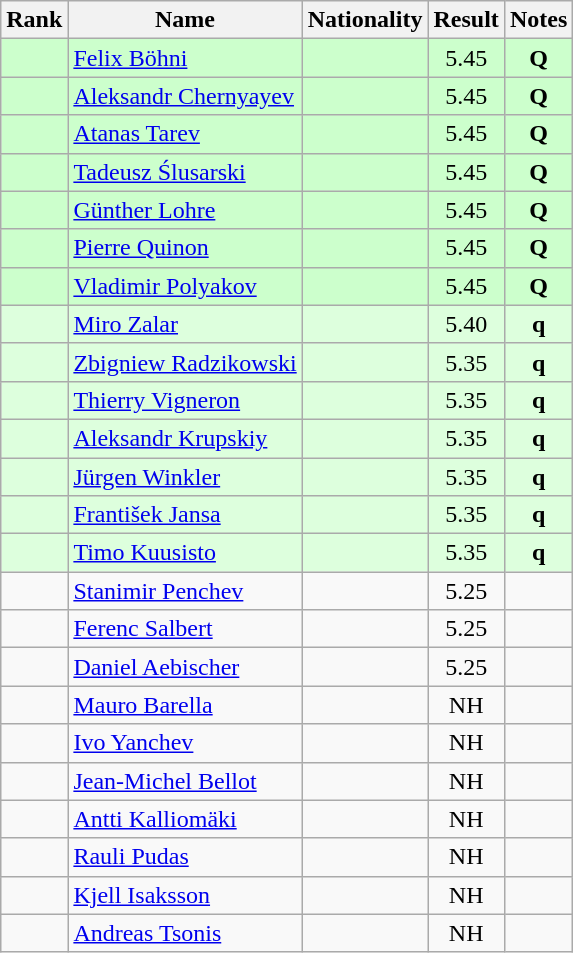<table class="wikitable sortable" style="text-align:center">
<tr>
<th>Rank</th>
<th>Name</th>
<th>Nationality</th>
<th>Result</th>
<th>Notes</th>
</tr>
<tr bgcolor=ccffcc>
<td></td>
<td align=left><a href='#'>Felix Böhni</a></td>
<td align=left></td>
<td>5.45</td>
<td><strong>Q</strong></td>
</tr>
<tr bgcolor=ccffcc>
<td></td>
<td align=left><a href='#'>Aleksandr Chernyayev</a></td>
<td align=left></td>
<td>5.45</td>
<td><strong>Q</strong></td>
</tr>
<tr bgcolor=ccffcc>
<td></td>
<td align=left><a href='#'>Atanas Tarev</a></td>
<td align=left></td>
<td>5.45</td>
<td><strong>Q</strong></td>
</tr>
<tr bgcolor=ccffcc>
<td></td>
<td align=left><a href='#'>Tadeusz Ślusarski</a></td>
<td align=left></td>
<td>5.45</td>
<td><strong>Q</strong></td>
</tr>
<tr bgcolor=ccffcc>
<td></td>
<td align=left><a href='#'>Günther Lohre</a></td>
<td align=left></td>
<td>5.45</td>
<td><strong>Q</strong></td>
</tr>
<tr bgcolor=ccffcc>
<td></td>
<td align=left><a href='#'>Pierre Quinon</a></td>
<td align=left></td>
<td>5.45</td>
<td><strong>Q</strong></td>
</tr>
<tr bgcolor=ccffcc>
<td></td>
<td align=left><a href='#'>Vladimir Polyakov</a></td>
<td align=left></td>
<td>5.45</td>
<td><strong>Q</strong></td>
</tr>
<tr bgcolor=ddffdd>
<td></td>
<td align=left><a href='#'>Miro Zalar</a></td>
<td align=left></td>
<td>5.40</td>
<td><strong>q</strong></td>
</tr>
<tr bgcolor=ddffdd>
<td></td>
<td align=left><a href='#'>Zbigniew Radzikowski</a></td>
<td align=left></td>
<td>5.35</td>
<td><strong>q</strong></td>
</tr>
<tr bgcolor=ddffdd>
<td></td>
<td align=left><a href='#'>Thierry Vigneron</a></td>
<td align=left></td>
<td>5.35</td>
<td><strong>q</strong></td>
</tr>
<tr bgcolor=ddffdd>
<td></td>
<td align=left><a href='#'>Aleksandr Krupskiy</a></td>
<td align=left></td>
<td>5.35</td>
<td><strong>q</strong></td>
</tr>
<tr bgcolor=ddffdd>
<td></td>
<td align=left><a href='#'>Jürgen Winkler</a></td>
<td align=left></td>
<td>5.35</td>
<td><strong>q</strong></td>
</tr>
<tr bgcolor=ddffdd>
<td></td>
<td align=left><a href='#'>František Jansa</a></td>
<td align=left></td>
<td>5.35</td>
<td><strong>q</strong></td>
</tr>
<tr bgcolor=ddffdd>
<td></td>
<td align=left><a href='#'>Timo Kuusisto</a></td>
<td align=left></td>
<td>5.35</td>
<td><strong>q</strong></td>
</tr>
<tr>
<td></td>
<td align=left><a href='#'>Stanimir Penchev</a></td>
<td align=left></td>
<td>5.25</td>
<td></td>
</tr>
<tr>
<td></td>
<td align=left><a href='#'>Ferenc Salbert</a></td>
<td align=left></td>
<td>5.25</td>
<td></td>
</tr>
<tr>
<td></td>
<td align=left><a href='#'>Daniel Aebischer</a></td>
<td align=left></td>
<td>5.25</td>
<td></td>
</tr>
<tr>
<td></td>
<td align=left><a href='#'>Mauro Barella</a></td>
<td align=left></td>
<td>NH</td>
<td></td>
</tr>
<tr>
<td></td>
<td align=left><a href='#'>Ivo Yanchev</a></td>
<td align=left></td>
<td>NH</td>
<td></td>
</tr>
<tr>
<td></td>
<td align=left><a href='#'>Jean-Michel Bellot</a></td>
<td align=left></td>
<td>NH</td>
<td></td>
</tr>
<tr>
<td></td>
<td align=left><a href='#'>Antti Kalliomäki</a></td>
<td align=left></td>
<td>NH</td>
<td></td>
</tr>
<tr>
<td></td>
<td align=left><a href='#'>Rauli Pudas</a></td>
<td align=left></td>
<td>NH</td>
<td></td>
</tr>
<tr>
<td></td>
<td align=left><a href='#'>Kjell Isaksson</a></td>
<td align=left></td>
<td>NH</td>
<td></td>
</tr>
<tr>
<td></td>
<td align=left><a href='#'>Andreas Tsonis</a></td>
<td align=left></td>
<td>NH</td>
<td></td>
</tr>
</table>
